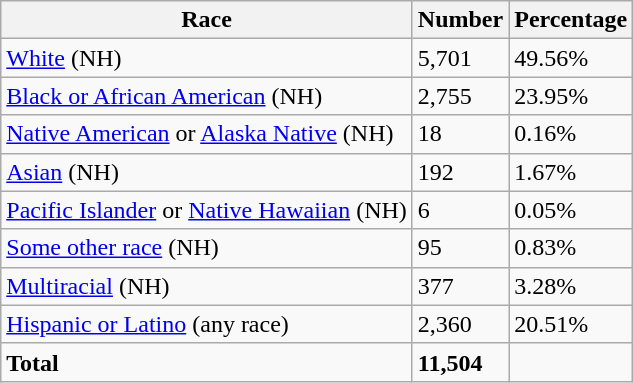<table class="wikitable">
<tr>
<th>Race</th>
<th>Number</th>
<th>Percentage</th>
</tr>
<tr>
<td><a href='#'>White</a> (NH)</td>
<td>5,701</td>
<td>49.56%</td>
</tr>
<tr>
<td><a href='#'>Black or African American</a> (NH)</td>
<td>2,755</td>
<td>23.95%</td>
</tr>
<tr>
<td><a href='#'>Native American</a> or <a href='#'>Alaska Native</a> (NH)</td>
<td>18</td>
<td>0.16%</td>
</tr>
<tr>
<td><a href='#'>Asian</a> (NH)</td>
<td>192</td>
<td>1.67%</td>
</tr>
<tr>
<td><a href='#'>Pacific Islander</a> or <a href='#'>Native Hawaiian</a> (NH)</td>
<td>6</td>
<td>0.05%</td>
</tr>
<tr>
<td><a href='#'>Some other race</a> (NH)</td>
<td>95</td>
<td>0.83%</td>
</tr>
<tr>
<td><a href='#'>Multiracial</a> (NH)</td>
<td>377</td>
<td>3.28%</td>
</tr>
<tr>
<td><a href='#'>Hispanic or Latino</a> (any race)</td>
<td>2,360</td>
<td>20.51%</td>
</tr>
<tr>
<td><strong>Total</strong></td>
<td><strong>11,504</strong></td>
<td></td>
</tr>
</table>
